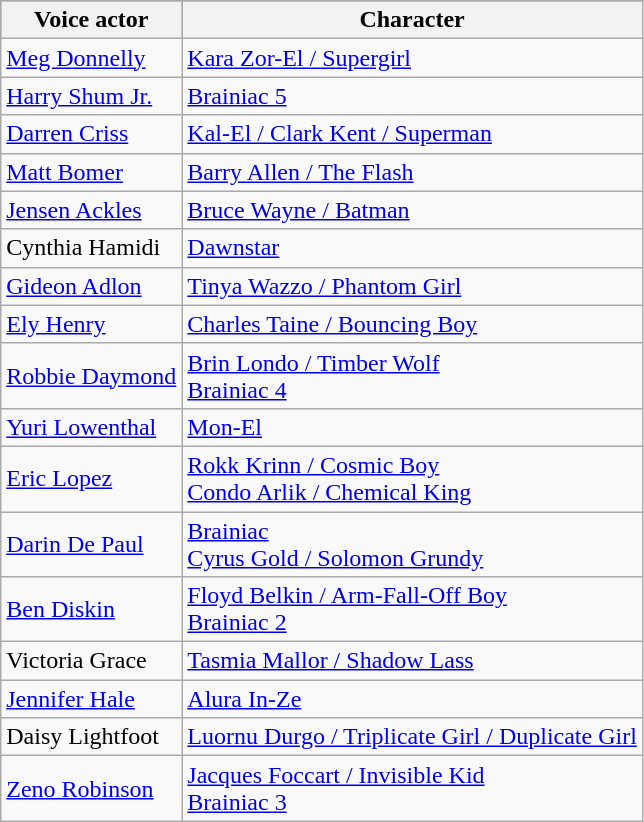<table class="wikitable sortable">
<tr style="background:rgb(255,85,0);">
<th>Voice actor</th>
<th>Character</th>
</tr>
<tr>
<td><a href='#'>Meg Donnelly</a></td>
<td><a href='#'>Kara Zor-El / Supergirl</a></td>
</tr>
<tr>
<td><a href='#'>Harry Shum Jr.</a></td>
<td><a href='#'>Brainiac 5</a></td>
</tr>
<tr>
<td><a href='#'>Darren Criss</a></td>
<td><a href='#'>Kal-El / Clark Kent / Superman</a></td>
</tr>
<tr>
<td><a href='#'>Matt Bomer</a></td>
<td><a href='#'>Barry Allen / The Flash</a></td>
</tr>
<tr>
<td><a href='#'>Jensen Ackles</a></td>
<td><a href='#'>Bruce Wayne / Batman</a></td>
</tr>
<tr>
<td>Cynthia Hamidi</td>
<td><a href='#'>Dawnstar</a></td>
</tr>
<tr>
<td><a href='#'>Gideon Adlon</a></td>
<td><a href='#'>Tinya Wazzo / Phantom Girl</a></td>
</tr>
<tr>
<td><a href='#'>Ely Henry</a></td>
<td><a href='#'>Charles Taine / Bouncing Boy</a></td>
</tr>
<tr>
<td><a href='#'>Robbie Daymond</a></td>
<td><a href='#'>Brin Londo / Timber Wolf</a><br><a href='#'>Brainiac 4</a></td>
</tr>
<tr>
<td><a href='#'>Yuri Lowenthal</a></td>
<td><a href='#'>Mon-El</a></td>
</tr>
<tr>
<td><a href='#'>Eric Lopez</a></td>
<td><a href='#'>Rokk Krinn / Cosmic Boy</a><br><a href='#'>Condo Arlik / Chemical King</a></td>
</tr>
<tr>
<td><a href='#'>Darin De Paul</a></td>
<td><a href='#'>Brainiac</a><br><a href='#'>Cyrus Gold / Solomon Grundy</a></td>
</tr>
<tr>
<td><a href='#'>Ben Diskin</a></td>
<td><a href='#'>Floyd Belkin / Arm-Fall-Off Boy</a><br><a href='#'>Brainiac 2</a></td>
</tr>
<tr>
<td>Victoria Grace</td>
<td><a href='#'>Tasmia Mallor / Shadow Lass</a></td>
</tr>
<tr>
<td><a href='#'>Jennifer Hale</a></td>
<td><a href='#'>Alura In-Ze</a></td>
</tr>
<tr>
<td>Daisy Lightfoot</td>
<td><a href='#'>Luornu Durgo / Triplicate Girl / Duplicate Girl</a></td>
</tr>
<tr>
<td><a href='#'>Zeno Robinson</a></td>
<td><a href='#'>Jacques Foccart / Invisible Kid</a><br><a href='#'>Brainiac 3</a></td>
</tr>
</table>
